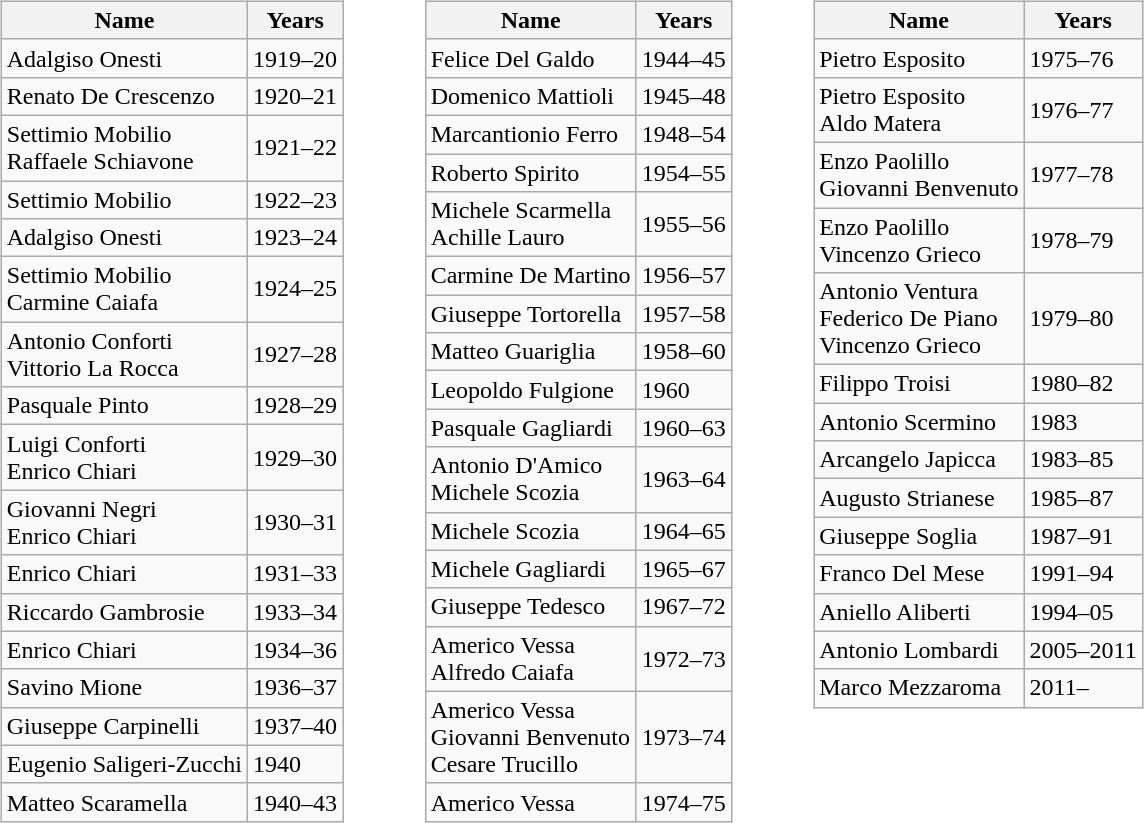<table>
<tr>
<td width="10"> </td>
<td valign="top"><br><table class="wikitable" style="text-align: center">
<tr>
<th>Name</th>
<th>Years</th>
</tr>
<tr>
<td align=left>Adalgiso Onesti</td>
<td align=left>1919–20</td>
</tr>
<tr>
<td align=left>Renato De Crescenzo</td>
<td align=left>1920–21</td>
</tr>
<tr>
<td align=left>Settimio Mobilio<br>Raffaele Schiavone</td>
<td align=left>1921–22</td>
</tr>
<tr>
<td align=left>Settimio Mobilio</td>
<td align=left>1922–23</td>
</tr>
<tr>
<td align=left>Adalgiso Onesti</td>
<td align=left>1923–24</td>
</tr>
<tr>
<td align=left>Settimio Mobilio<br>Carmine Caiafa</td>
<td align=left>1924–25</td>
</tr>
<tr>
<td align=left>Antonio Conforti<br>Vittorio La Rocca</td>
<td align=left>1927–28</td>
</tr>
<tr>
<td align=left>Pasquale Pinto</td>
<td align=left>1928–29</td>
</tr>
<tr>
<td align=left>Luigi Conforti<br>Enrico Chiari</td>
<td align=left>1929–30</td>
</tr>
<tr>
<td align=left>Giovanni Negri<br>Enrico Chiari</td>
<td align=left>1930–31</td>
</tr>
<tr>
<td align=left>Enrico Chiari</td>
<td align=left>1931–33</td>
</tr>
<tr>
<td align=left>Riccardo Gambrosie</td>
<td align=left>1933–34</td>
</tr>
<tr>
<td align=left>Enrico Chiari</td>
<td align=left>1934–36</td>
</tr>
<tr>
<td align=left>Savino Mione</td>
<td align=left>1936–37</td>
</tr>
<tr>
<td align=left>Giuseppe Carpinelli</td>
<td align=left>1937–40</td>
</tr>
<tr>
<td align=left>Eugenio Saligeri-Zucchi</td>
<td align=left>1940</td>
</tr>
<tr>
<td align=left>Matteo Scaramella</td>
<td align=left>1940–43</td>
</tr>
</table>
</td>
<td width="30"> </td>
<td valign="top"><br><table class="wikitable" style="text-align: center">
<tr>
<th>Name</th>
<th>Years</th>
</tr>
<tr>
<td align=left>Felice Del Galdo</td>
<td align=left>1944–45</td>
</tr>
<tr>
<td align=left>Domenico Mattioli</td>
<td align=left>1945–48</td>
</tr>
<tr>
<td align=left>Marcantionio Ferro</td>
<td align=left>1948–54</td>
</tr>
<tr>
<td align=left>Roberto Spirito</td>
<td align=left>1954–55</td>
</tr>
<tr>
<td align=left>Michele Scarmella<br>Achille Lauro</td>
<td align=left>1955–56</td>
</tr>
<tr>
<td align=left>Carmine De Martino</td>
<td align=left>1956–57</td>
</tr>
<tr>
<td align=left>Giuseppe Tortorella</td>
<td align=left>1957–58</td>
</tr>
<tr>
<td align=left>Matteo Guariglia</td>
<td align=left>1958–60</td>
</tr>
<tr>
<td align=left>Leopoldo Fulgione</td>
<td align=left>1960</td>
</tr>
<tr>
<td align=left>Pasquale Gagliardi</td>
<td align=left>1960–63</td>
</tr>
<tr>
<td align=left>Antonio D'Amico<br>Michele Scozia</td>
<td align=left>1963–64</td>
</tr>
<tr>
<td align=left>Michele Scozia</td>
<td align=left>1964–65</td>
</tr>
<tr>
<td align=left>Michele Gagliardi</td>
<td align=left>1965–67</td>
</tr>
<tr>
<td align=left>Giuseppe Tedesco</td>
<td align=left>1967–72</td>
</tr>
<tr>
<td align=left>Americo Vessa<br>Alfredo Caiafa</td>
<td align=left>1972–73</td>
</tr>
<tr>
<td align=left>Americo Vessa<br>Giovanni Benvenuto<br>Cesare Trucillo</td>
<td align=left>1973–74</td>
</tr>
<tr>
<td align=left>Americo Vessa</td>
<td align=left>1974–75</td>
</tr>
</table>
</td>
<td width="30"> </td>
<td valign="top"><br><table class="wikitable" style="text-align: center">
<tr>
<th>Name</th>
<th>Years</th>
</tr>
<tr>
<td align=left>Pietro Esposito</td>
<td align=left>1975–76</td>
</tr>
<tr>
<td align=left>Pietro Esposito<br>Aldo Matera</td>
<td align=left>1976–77</td>
</tr>
<tr>
<td align=left>Enzo Paolillo<br>Giovanni Benvenuto</td>
<td align=left>1977–78</td>
</tr>
<tr>
<td align=left>Enzo Paolillo<br>Vincenzo Grieco</td>
<td align=left>1978–79</td>
</tr>
<tr>
<td align=left>Antonio Ventura<br>Federico De Piano<br>Vincenzo Grieco</td>
<td align=left>1979–80</td>
</tr>
<tr>
<td align=left>Filippo Troisi</td>
<td align=left>1980–82</td>
</tr>
<tr>
<td align=left>Antonio Scermino</td>
<td align=left>1983</td>
</tr>
<tr>
<td align=left>Arcangelo Japicca</td>
<td align=left>1983–85</td>
</tr>
<tr>
<td align=left>Augusto Strianese</td>
<td align=left>1985–87</td>
</tr>
<tr>
<td align=left>Giuseppe Soglia</td>
<td align=left>1987–91</td>
</tr>
<tr>
<td align=left>Franco Del Mese</td>
<td align=left>1991–94</td>
</tr>
<tr>
<td align=left>Aniello Aliberti</td>
<td align=left>1994–05</td>
</tr>
<tr>
<td align=left>Antonio Lombardi</td>
<td align=left>2005–2011</td>
</tr>
<tr>
<td align=left>Marco Mezzaroma</td>
<td align=left>2011–</td>
</tr>
</table>
</td>
</tr>
</table>
